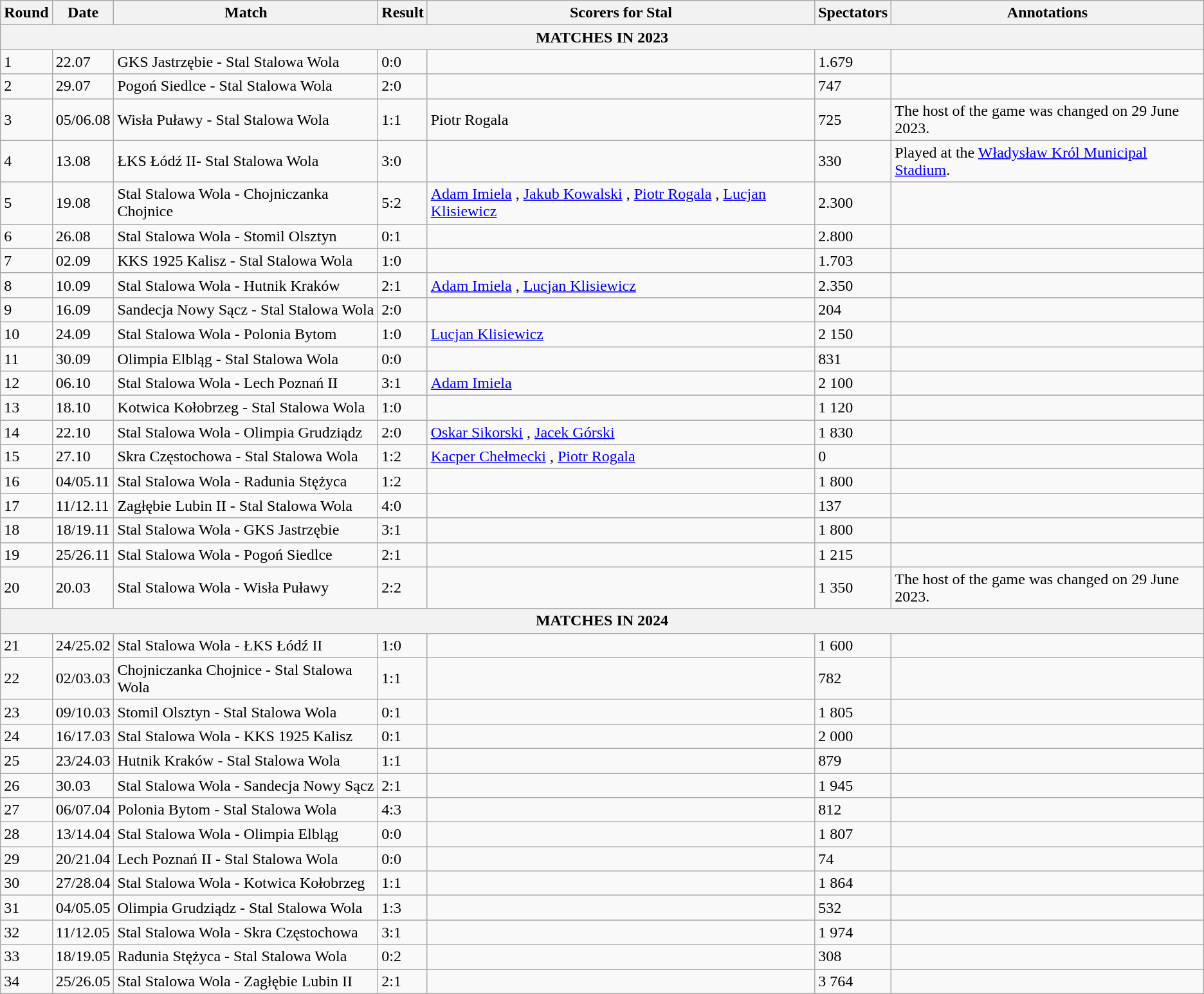<table class="wikitable">
<tr>
<th>Round</th>
<th>Date</th>
<th>Match</th>
<th>Result</th>
<th>Scorers for Stal</th>
<th>Spectators</th>
<th>Annotations</th>
</tr>
<tr>
<th colspan="7">MATCHES IN 2023</th>
</tr>
<tr>
<td>1</td>
<td>22.07</td>
<td>GKS Jastrzębie - Stal Stalowa Wola</td>
<td>0:0</td>
<td></td>
<td>1.679</td>
<td></td>
</tr>
<tr>
<td>2</td>
<td>29.07</td>
<td>Pogoń Siedlce - Stal Stalowa Wola</td>
<td>2:0</td>
<td></td>
<td>747</td>
<td></td>
</tr>
<tr>
<td>3</td>
<td>05/06.08</td>
<td>Wisła Puławy - Stal Stalowa Wola</td>
<td>1:1</td>
<td>Piotr Rogala </td>
<td>725</td>
<td>The host of the game was changed on 29 June 2023.</td>
</tr>
<tr>
<td>4</td>
<td>13.08</td>
<td>ŁKS Łódź II- Stal Stalowa Wola</td>
<td>3:0</td>
<td></td>
<td>330</td>
<td>Played at the <a href='#'>Władysław Król Municipal Stadium</a>.</td>
</tr>
<tr>
<td>5</td>
<td>19.08</td>
<td>Stal Stalowa Wola - Chojniczanka Chojnice</td>
<td>5:2</td>
<td><a href='#'>Adam Imiela</a> , <a href='#'>Jakub Kowalski</a> , <a href='#'>Piotr Rogala</a> , <a href='#'>Lucjan Klisiewicz</a> </td>
<td>2.300</td>
<td></td>
</tr>
<tr>
<td>6</td>
<td>26.08</td>
<td>Stal Stalowa Wola - Stomil Olsztyn</td>
<td>0:1</td>
<td></td>
<td>2.800</td>
<td></td>
</tr>
<tr>
<td>7</td>
<td>02.09</td>
<td>KKS 1925 Kalisz - Stal Stalowa Wola</td>
<td>1:0</td>
<td></td>
<td>1.703</td>
<td></td>
</tr>
<tr>
<td>8</td>
<td>10.09</td>
<td>Stal Stalowa Wola - Hutnik Kraków</td>
<td>2:1</td>
<td><a href='#'>Adam Imiela</a> , <a href='#'>Lucjan Klisiewicz</a> </td>
<td>2.350</td>
<td></td>
</tr>
<tr>
<td>9</td>
<td>16.09</td>
<td>Sandecja Nowy Sącz - Stal Stalowa Wola</td>
<td>2:0</td>
<td></td>
<td>204</td>
<td></td>
</tr>
<tr>
<td>10</td>
<td>24.09</td>
<td>Stal Stalowa Wola - Polonia Bytom</td>
<td>1:0</td>
<td><a href='#'>Lucjan Klisiewicz</a> </td>
<td>2 150</td>
<td></td>
</tr>
<tr>
<td>11</td>
<td>30.09</td>
<td>Olimpia Elbląg - Stal Stalowa Wola</td>
<td>0:0</td>
<td></td>
<td>831</td>
<td></td>
</tr>
<tr>
<td>12</td>
<td>06.10</td>
<td>Stal Stalowa Wola - Lech Poznań II</td>
<td>3:1</td>
<td><a href='#'>Adam Imiela</a> </td>
<td>2 100</td>
<td></td>
</tr>
<tr>
<td>13</td>
<td>18.10</td>
<td>Kotwica Kołobrzeg - Stal Stalowa Wola</td>
<td>1:0</td>
<td></td>
<td>1 120</td>
<td></td>
</tr>
<tr>
<td>14</td>
<td>22.10</td>
<td>Stal Stalowa Wola - Olimpia Grudziądz</td>
<td>2:0</td>
<td><a href='#'>Oskar Sikorski</a> , <a href='#'>Jacek Górski</a> </td>
<td>1 830</td>
<td></td>
</tr>
<tr>
<td>15</td>
<td>27.10</td>
<td>Skra Częstochowa - Stal Stalowa Wola</td>
<td>1:2</td>
<td><a href='#'>Kacper Chełmecki</a> , <a href='#'>Piotr Rogala</a> </td>
<td>0</td>
<td></td>
</tr>
<tr>
<td>16</td>
<td>04/05.11</td>
<td>Stal Stalowa Wola - Radunia Stężyca</td>
<td>1:2</td>
<td></td>
<td>1 800</td>
<td></td>
</tr>
<tr>
<td>17</td>
<td>11/12.11</td>
<td>Zagłębie Lubin II - Stal Stalowa Wola</td>
<td>4:0</td>
<td></td>
<td>137</td>
<td></td>
</tr>
<tr>
<td>18</td>
<td>18/19.11</td>
<td>Stal Stalowa Wola - GKS Jastrzębie</td>
<td>3:1</td>
<td></td>
<td>1 800</td>
<td></td>
</tr>
<tr>
<td>19</td>
<td>25/26.11</td>
<td>Stal Stalowa Wola - Pogoń Siedlce</td>
<td>2:1</td>
<td></td>
<td>1 215</td>
<td></td>
</tr>
<tr>
<td>20</td>
<td>20.03</td>
<td>Stal Stalowa Wola - Wisła Puławy</td>
<td>2:2</td>
<td></td>
<td>1 350</td>
<td>The host of the game was changed on 29 June 2023.</td>
</tr>
<tr>
<th colspan="7">MATCHES IN 2024</th>
</tr>
<tr>
<td>21</td>
<td>24/25.02</td>
<td>Stal Stalowa Wola - ŁKS Łódź II</td>
<td>1:0</td>
<td></td>
<td>1 600</td>
<td></td>
</tr>
<tr>
<td>22</td>
<td>02/03.03</td>
<td>Chojniczanka Chojnice - Stal Stalowa Wola</td>
<td>1:1</td>
<td></td>
<td>782</td>
<td></td>
</tr>
<tr>
<td>23</td>
<td>09/10.03</td>
<td>Stomil Olsztyn - Stal Stalowa Wola</td>
<td>0:1</td>
<td></td>
<td>1 805</td>
<td></td>
</tr>
<tr>
<td>24</td>
<td>16/17.03</td>
<td>Stal Stalowa Wola - KKS 1925 Kalisz</td>
<td>0:1</td>
<td></td>
<td>2 000</td>
<td></td>
</tr>
<tr>
<td>25</td>
<td>23/24.03</td>
<td>Hutnik Kraków - Stal Stalowa Wola</td>
<td>1:1</td>
<td></td>
<td>879</td>
<td></td>
</tr>
<tr>
<td>26</td>
<td>30.03</td>
<td>Stal Stalowa Wola - Sandecja Nowy Sącz</td>
<td>2:1</td>
<td></td>
<td>1 945</td>
<td></td>
</tr>
<tr>
<td>27</td>
<td>06/07.04</td>
<td>Polonia Bytom - Stal Stalowa Wola</td>
<td>4:3</td>
<td></td>
<td>812</td>
<td></td>
</tr>
<tr>
<td>28</td>
<td>13/14.04</td>
<td>Stal Stalowa Wola - Olimpia Elbląg</td>
<td>0:0</td>
<td></td>
<td>1 807</td>
<td></td>
</tr>
<tr>
<td>29</td>
<td>20/21.04</td>
<td>Lech Poznań II - Stal Stalowa Wola</td>
<td>0:0</td>
<td></td>
<td>74</td>
<td></td>
</tr>
<tr>
<td>30</td>
<td>27/28.04</td>
<td>Stal Stalowa Wola - Kotwica Kołobrzeg</td>
<td>1:1</td>
<td></td>
<td>1 864</td>
<td></td>
</tr>
<tr>
<td>31</td>
<td>04/05.05</td>
<td>Olimpia Grudziądz - Stal Stalowa Wola</td>
<td>1:3</td>
<td></td>
<td>532</td>
<td></td>
</tr>
<tr>
<td>32</td>
<td>11/12.05</td>
<td>Stal Stalowa Wola - Skra Częstochowa</td>
<td>3:1</td>
<td></td>
<td>1 974</td>
<td></td>
</tr>
<tr>
<td>33</td>
<td>18/19.05</td>
<td>Radunia Stężyca - Stal Stalowa Wola</td>
<td>0:2</td>
<td></td>
<td>308</td>
<td></td>
</tr>
<tr>
<td>34</td>
<td>25/26.05</td>
<td>Stal Stalowa Wola - Zagłębie Lubin II</td>
<td>2:1</td>
<td></td>
<td>3 764</td>
<td></td>
</tr>
</table>
